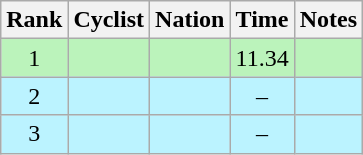<table class="wikitable sortable" style="text-align:center">
<tr>
<th>Rank</th>
<th>Cyclist</th>
<th>Nation</th>
<th>Time</th>
<th>Notes</th>
</tr>
<tr bgcolor=bbf3bb>
<td>1</td>
<td align=left></td>
<td align=left></td>
<td>11.34</td>
<td></td>
</tr>
<tr bgcolor=bbf3ff>
<td>2</td>
<td align=left></td>
<td align=left></td>
<td>–</td>
<td></td>
</tr>
<tr bgcolor=bbf3ff>
<td>3</td>
<td align=left></td>
<td align=left></td>
<td>–</td>
<td></td>
</tr>
</table>
